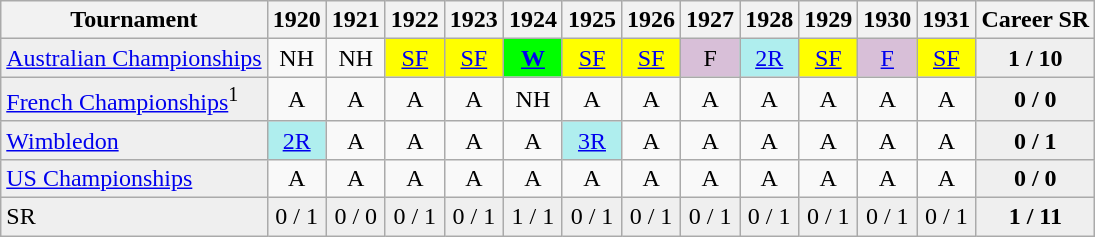<table class="wikitable">
<tr>
<th>Tournament</th>
<th>1920</th>
<th>1921</th>
<th>1922</th>
<th>1923</th>
<th>1924</th>
<th>1925</th>
<th>1926</th>
<th>1927</th>
<th>1928</th>
<th>1929</th>
<th>1930</th>
<th>1931</th>
<th>Career SR</th>
</tr>
<tr>
<td style="background:#EFEFEF;"><a href='#'>Australian Championships</a></td>
<td align="center">NH</td>
<td align="center">NH</td>
<td align="center" style="background:yellow;"><a href='#'>SF</a></td>
<td align="center" style="background:yellow;"><a href='#'>SF</a></td>
<td align="center" style="background:#00ff00;"><strong><a href='#'>W</a></strong></td>
<td align="center" style="background:yellow;"><a href='#'>SF</a></td>
<td align="center" style="background:yellow;"><a href='#'>SF</a></td>
<td align="center" style="background:#D8BFD8;">F</td>
<td align="center" style="background:#afeeee;"><a href='#'>2R</a></td>
<td align="center" style="background:yellow;"><a href='#'>SF</a></td>
<td align="center" style="background:#D8BFD8;"><a href='#'>F</a></td>
<td align="center" style="background:yellow;"><a href='#'>SF</a></td>
<td align="center" style="background:#EFEFEF;"><strong>1 / 10</strong></td>
</tr>
<tr>
<td style="background:#EFEFEF;"><a href='#'>French Championships</a><sup>1</sup></td>
<td align="center">A</td>
<td align="center">A</td>
<td align="center">A</td>
<td align="center">A</td>
<td align="center">NH</td>
<td align="center">A</td>
<td align="center">A</td>
<td align="center">A</td>
<td align="center">A</td>
<td align="center">A</td>
<td align="center">A</td>
<td align="center">A</td>
<td align="center" style="background:#EFEFEF;"><strong>0 / 0</strong></td>
</tr>
<tr>
<td style="background:#EFEFEF;"><a href='#'>Wimbledon</a></td>
<td align="center" style="background:#afeeee;"><a href='#'>2R</a></td>
<td align="center">A</td>
<td align="center">A</td>
<td align="center">A</td>
<td align="center">A</td>
<td align="center" style="background:#afeeee;"><a href='#'>3R</a></td>
<td align="center">A</td>
<td align="center">A</td>
<td align="center">A</td>
<td align="center">A</td>
<td align="center">A</td>
<td align="center">A</td>
<td align="center" style="background:#EFEFEF;"><strong>0 / 1</strong></td>
</tr>
<tr>
<td style="background:#EFEFEF;"><a href='#'>US Championships</a></td>
<td align="center">A</td>
<td align="center">A</td>
<td align="center">A</td>
<td align="center">A</td>
<td align="center">A</td>
<td align="center">A</td>
<td align="center">A</td>
<td align="center">A</td>
<td align="center">A</td>
<td align="center">A</td>
<td align="center">A</td>
<td align="center">A</td>
<td align="center" style="background:#EFEFEF;"><strong>0 / 0</strong></td>
</tr>
<tr>
<td style="background:#EFEFEF;">SR</td>
<td align="center" style="background:#EFEFEF;">0 / 1</td>
<td align="center" style="background:#EFEFEF;">0 / 0</td>
<td align="center" style="background:#EFEFEF;">0 / 1</td>
<td align="center" style="background:#EFEFEF;">0 / 1</td>
<td align="center" style="background:#EFEFEF;">1 / 1</td>
<td align="center" style="background:#EFEFEF;">0 / 1</td>
<td align="center" style="background:#EFEFEF;">0 / 1</td>
<td align="center" style="background:#EFEFEF;">0 / 1</td>
<td align="center" style="background:#EFEFEF;">0 / 1</td>
<td align="center" style="background:#EFEFEF;">0 / 1</td>
<td align="center" style="background:#EFEFEF;">0 / 1</td>
<td align="center" style="background:#EFEFEF;">0 / 1</td>
<td align="center" style="background:#EFEFEF;"><strong>1 / 11</strong></td>
</tr>
</table>
